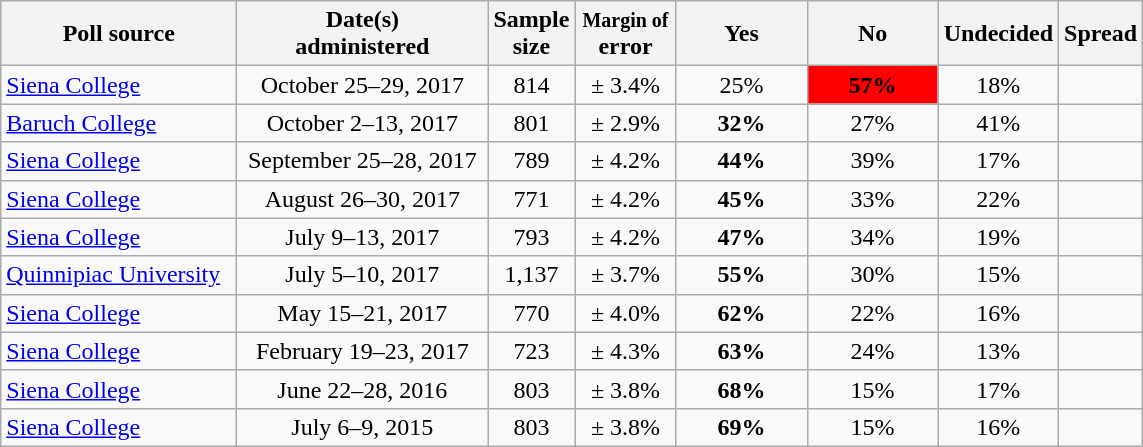<table class="wikitable">
<tr>
<th style="width:150px;">Poll source</th>
<th style="width:160px;">Date(s)<br>administered</th>
<th>Sample<br>size</th>
<th style="width:60px;"><small>Margin of</small> error</th>
<th style="width:80px;">Yes </th>
<th style="width:80px;">No </th>
<th>Undecided</th>
<th>Spread</th>
</tr>
<tr>
<td><a href='#'>Siena College</a></td>
<td align="center">October 25–29, 2017</td>
<td align="center">814</td>
<td align="center">± 3.4%</td>
<td align="center">25%</td>
<td align="center" style="background:#FF0000;"><strong>57%</strong></td>
<td align="center">18%</td>
<td></td>
</tr>
<tr>
<td><a href='#'>Baruch College</a></td>
<td align="center">October 2–13, 2017</td>
<td align="center">801</td>
<td align="center">± 2.9%</td>
<td align="center" ><strong>32%</strong></td>
<td align="center">27%</td>
<td align="center">41%</td>
<td></td>
</tr>
<tr>
<td><a href='#'>Siena College</a></td>
<td align="center">September 25–28, 2017</td>
<td align="center">789</td>
<td align="center">± 4.2%</td>
<td align="center" ><strong>44%</strong></td>
<td align="center">39%</td>
<td align="center">17%</td>
<td></td>
</tr>
<tr>
<td><a href='#'>Siena College</a></td>
<td align="center">August 26–30, 2017</td>
<td align="center">771</td>
<td align="center">± 4.2%</td>
<td align="center" ><strong>45%</strong></td>
<td align="center">33%</td>
<td align="center">22%</td>
<td></td>
</tr>
<tr>
<td><a href='#'>Siena College</a></td>
<td align="center">July 9–13, 2017</td>
<td align="center">793</td>
<td align="center">± 4.2%</td>
<td align="center" ><strong>47%</strong></td>
<td align="center">34%</td>
<td align="center">19%</td>
<td></td>
</tr>
<tr>
<td><a href='#'>Quinnipiac University</a></td>
<td align="center">July 5–10, 2017</td>
<td align="center">1,137</td>
<td align="center">± 3.7%</td>
<td align="center" ><strong>55%</strong></td>
<td align="center">30%</td>
<td align="center">15%</td>
<td></td>
</tr>
<tr>
<td><a href='#'>Siena College</a></td>
<td align="center">May 15–21, 2017</td>
<td align="center">770</td>
<td align="center">± 4.0%</td>
<td align="center" ><strong>62%</strong></td>
<td align="center">22%</td>
<td align="center">16%</td>
<td></td>
</tr>
<tr>
<td><a href='#'>Siena College</a></td>
<td align="center">February 19–23, 2017</td>
<td align="center">723</td>
<td align="center">± 4.3%</td>
<td align="center" ><strong>63%</strong></td>
<td align="center">24%</td>
<td align="center">13%</td>
<td></td>
</tr>
<tr>
<td><a href='#'>Siena College</a></td>
<td align="center">June 22–28, 2016</td>
<td align="center">803</td>
<td align="center">± 3.8%</td>
<td align="center" ><strong>68%</strong></td>
<td align="center">15%</td>
<td align="center">17%</td>
<td></td>
</tr>
<tr>
<td><a href='#'>Siena College</a></td>
<td align="center">July 6–9, 2015</td>
<td align="center">803</td>
<td align="center">± 3.8%</td>
<td align="center" ><strong>69%</strong></td>
<td align="center">15%</td>
<td align="center">16%</td>
<td></td>
</tr>
</table>
